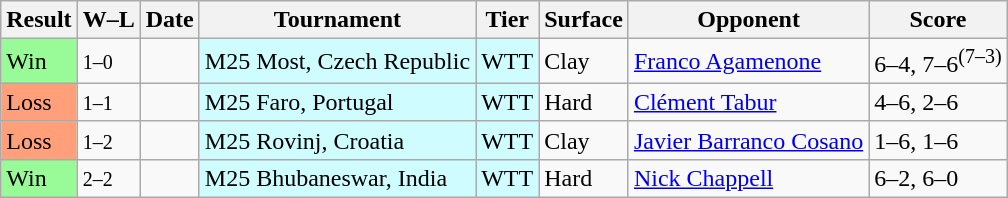<table class="sortable wikitable">
<tr>
<th>Result</th>
<th class="unsortable">W–L</th>
<th>Date</th>
<th>Tournament</th>
<th>Tier</th>
<th>Surface</th>
<th>Opponent</th>
<th class="unsortable">Score</th>
</tr>
<tr>
<td bgcolor=98FB98>Win</td>
<td><small>1–0</small></td>
<td></td>
<td style="background:#cffcff;">M25 Most, Czech Republic</td>
<td style="background:#cffcff;">WTT</td>
<td>Clay</td>
<td> <a href='#'>Franco Agamenone</a></td>
<td>6–4, 7–6<sup>(7–3)</sup></td>
</tr>
<tr>
<td bgcolor=FFA07A>Loss</td>
<td><small>1–1</small></td>
<td></td>
<td style="background:#cffcff;">M25 Faro, Portugal</td>
<td style="background:#cffcff;">WTT</td>
<td>Hard</td>
<td> <a href='#'>Clément Tabur</a></td>
<td>4–6, 2–6</td>
</tr>
<tr>
<td bgcolor=FFA07A>Loss</td>
<td><small>1–2</small></td>
<td></td>
<td style="background:#cffcff;">M25 Rovinj, Croatia</td>
<td style="background:#cffcff;">WTT</td>
<td>Clay</td>
<td> <a href='#'>Javier Barranco Cosano</a></td>
<td>1–6, 1–6</td>
</tr>
<tr>
<td bgcolor=98FB98>Win</td>
<td><small>2–2</small></td>
<td></td>
<td style="background:#cffcff;">M25 Bhubaneswar, India</td>
<td style="background:#cffcff;">WTT</td>
<td>Hard</td>
<td> <a href='#'>Nick Chappell</a></td>
<td>6–2, 6–0</td>
</tr>
</table>
